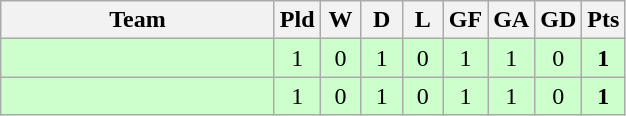<table class="wikitable" style="text-align: center;">
<tr>
<th width=175>Team</th>
<th width=20>Pld</th>
<th width=20>W</th>
<th width=20>D</th>
<th width=20>L</th>
<th width=20>GF</th>
<th width=20>GA</th>
<th width=20>GD</th>
<th width=20>Pts</th>
</tr>
<tr bgcolor=ccffcc>
<td style="text-align:left;"></td>
<td>1</td>
<td>0</td>
<td>1</td>
<td>0</td>
<td>1</td>
<td>1</td>
<td>0</td>
<td><strong>1</strong></td>
</tr>
<tr bgcolor=ccffcc>
<td style="text-align:left;"></td>
<td>1</td>
<td>0</td>
<td>1</td>
<td>0</td>
<td>1</td>
<td>1</td>
<td>0</td>
<td><strong>1</strong></td>
</tr>
</table>
